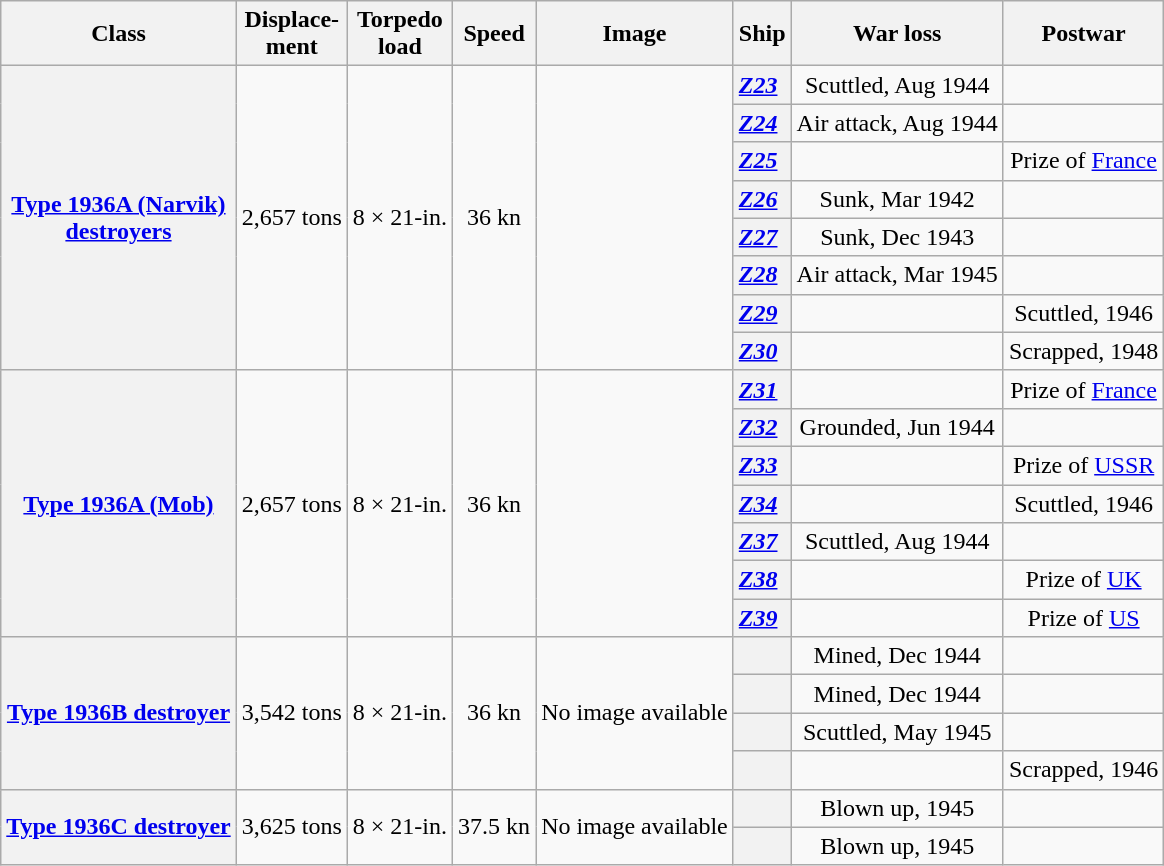<table class="wikitable">
<tr>
<th>Class</th>
<th>Displace-<br>ment</th>
<th>Torpedo<br>load</th>
<th>Speed</th>
<th>Image</th>
<th>Ship</th>
<th>War loss</th>
<th>Postwar</th>
</tr>
<tr>
<th scope="row" rowspan=8 style="text-align:center"><a href='#'>Type 1936A (Narvik)<br>destroyers</a></th>
<td scope="row" rowspan=8 style="text-align:center">2,657 tons</td>
<td scope="row" rowspan=8 style="text-align:center">8 × 21-in.</td>
<td scope="row" rowspan=8 style="text-align:center">36 kn</td>
<td scope="row" rowspan=8></td>
<th style="text-align:left"><a href='#'><em>Z23</em></a></th>
<td style="text-align:center">Scuttled, Aug 1944</td>
<td></td>
</tr>
<tr>
<th style="text-align:left"><a href='#'><em>Z24</em></a></th>
<td style="text-align:center">Air attack, Aug 1944</td>
<td></td>
</tr>
<tr>
<th style="text-align:left"><a href='#'><em>Z25</em></a></th>
<td></td>
<td style="text-align:center">Prize of <a href='#'>France</a></td>
</tr>
<tr>
<th style="text-align:left"><a href='#'><em>Z26</em></a></th>
<td style="text-align:center">Sunk, Mar 1942</td>
<td></td>
</tr>
<tr>
<th style="text-align:left"><a href='#'><em>Z27</em></a></th>
<td style="text-align:center">Sunk, Dec 1943</td>
<td></td>
</tr>
<tr>
<th style="text-align:left"><a href='#'><em>Z28</em></a></th>
<td style="text-align:center">Air attack, Mar 1945</td>
<td></td>
</tr>
<tr>
<th style="text-align:left"><a href='#'><em>Z29</em></a></th>
<td></td>
<td style="text-align:center">Scuttled, 1946</td>
</tr>
<tr>
<th style="text-align:left"><a href='#'><em>Z30</em></a></th>
<td></td>
<td style="text-align:center">Scrapped, 1948</td>
</tr>
<tr>
<th scope="row" rowspan=7 style="text-align:center"><a href='#'>Type 1936A (Mob)</a></th>
<td scope="row" rowspan=7 style="text-align:center">2,657 tons</td>
<td scope="row" rowspan=7 style="text-align:center">8 × 21-in.</td>
<td scope="row" rowspan=7 style="text-align:center">36 kn</td>
<td scope="row" rowspan=7 style="text-align:center"></td>
<th style="text-align:left"><a href='#'><em>Z31</em></a></th>
<td></td>
<td style="text-align:center">Prize of <a href='#'>France</a></td>
</tr>
<tr>
<th style="text-align:left"><a href='#'><em>Z32</em></a></th>
<td style="text-align:center">Grounded, Jun 1944</td>
<td></td>
</tr>
<tr>
<th style="text-align:left"><a href='#'><em>Z33</em></a></th>
<td></td>
<td style="text-align:center">Prize of <a href='#'>USSR</a></td>
</tr>
<tr>
<th style="text-align:left"><a href='#'><em>Z34</em></a></th>
<td></td>
<td style="text-align:center">Scuttled, 1946</td>
</tr>
<tr>
<th style="text-align:left"><a href='#'><em>Z37</em></a></th>
<td style="text-align:center">Scuttled, Aug 1944</td>
<td></td>
</tr>
<tr>
<th style="text-align:left"><a href='#'><em>Z38</em></a></th>
<td></td>
<td style="text-align:center">Prize of <a href='#'>UK</a></td>
</tr>
<tr>
<th style="text-align:left"><a href='#'><em>Z39</em></a></th>
<td></td>
<td style="text-align:center">Prize of <a href='#'>US</a></td>
</tr>
<tr>
<th scope="row" rowspan=4 style="text-align:center"><a href='#'>Type 1936B destroyer</a></th>
<td scope="row" rowspan=4 style="text-align:center">3,542 tons</td>
<td scope="row" rowspan=4 style="text-align:center">8 × 21-in.</td>
<td scope="row" rowspan=4 style="text-align:center">36 kn</td>
<td scope="row" rowspan=4 style="text-align:center">No image available</td>
<th style="text-align:left"></th>
<td style="text-align:center">Mined, Dec 1944</td>
<td></td>
</tr>
<tr>
<th style="text-align:left"></th>
<td style="text-align:center">Mined, Dec 1944</td>
<td></td>
</tr>
<tr>
<th style="text-align:left"></th>
<td style="text-align:center">Scuttled, May 1945</td>
<td></td>
</tr>
<tr>
<th style="text-align:left"></th>
<td></td>
<td style="text-align:center">Scrapped, 1946</td>
</tr>
<tr>
<th scope="row" rowspan=2 style="text-align:center"><a href='#'>Type 1936C destroyer</a></th>
<td scope="row" rowspan=2 style="text-align:center">3,625 tons</td>
<td scope="row" rowspan=2 style="text-align:center">8 × 21-in.</td>
<td scope="row" rowspan=2 style="text-align:center">37.5 kn</td>
<td scope="row" rowspan=2 style="text-align:center">No image available</td>
<th style="text-align:left"></th>
<td style="text-align:center">Blown up, 1945</td>
<td></td>
</tr>
<tr>
<th style="text-align:left"></th>
<td style="text-align:center">Blown up, 1945</td>
<td></td>
</tr>
</table>
